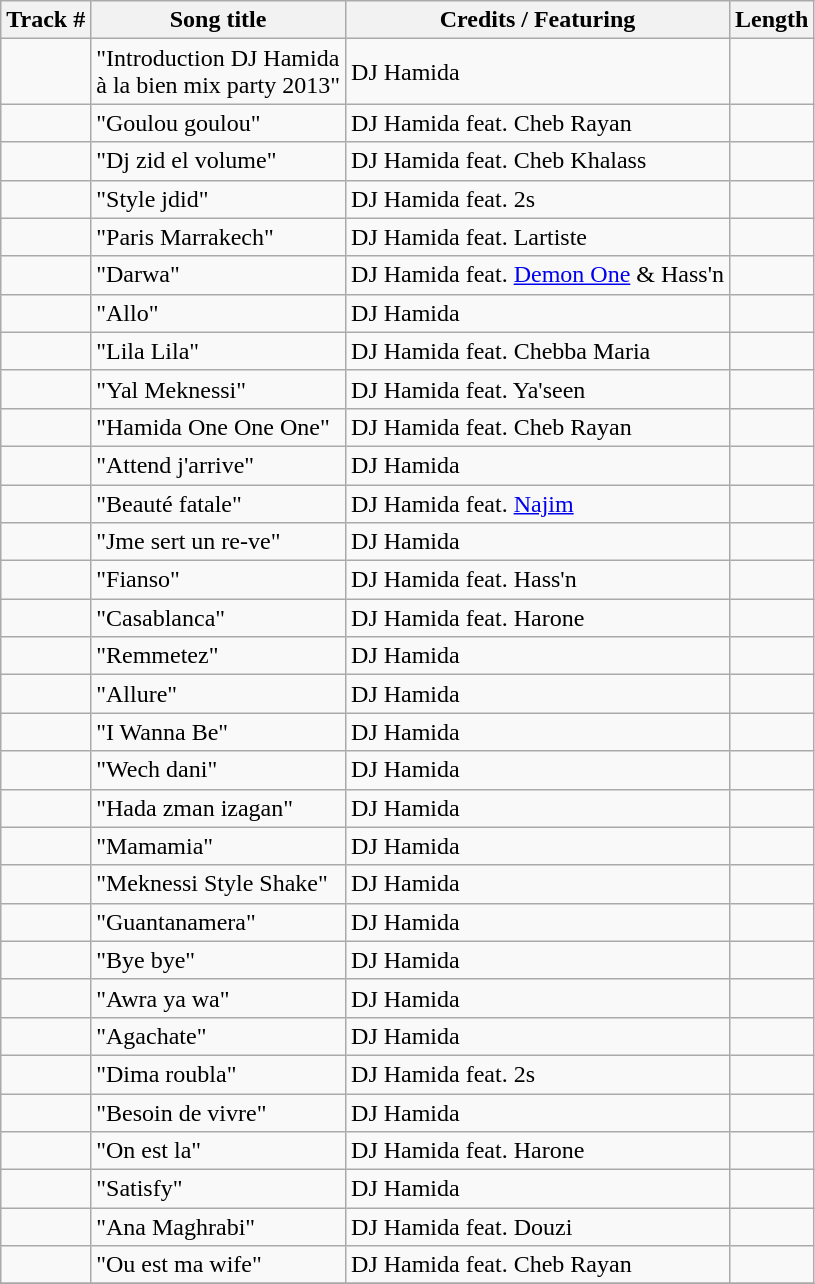<table class="wikitable">
<tr>
<th>Track #</th>
<th><strong>Song title</strong></th>
<th><strong>Credits / Featuring</strong></th>
<th>Length</th>
</tr>
<tr>
<td></td>
<td>"Introduction DJ Hamida <br>à la bien mix party 2013"</td>
<td>DJ Hamida</td>
<td></td>
</tr>
<tr>
<td></td>
<td>"Goulou goulou"</td>
<td>DJ Hamida feat. Cheb Rayan</td>
<td></td>
</tr>
<tr>
<td></td>
<td>"Dj zid el volume"</td>
<td>DJ Hamida feat. Cheb Khalass</td>
<td></td>
</tr>
<tr>
<td></td>
<td>"Style jdid"</td>
<td>DJ Hamida feat. 2s</td>
<td></td>
</tr>
<tr>
<td></td>
<td>"Paris Marrakech"</td>
<td>DJ Hamida feat. Lartiste</td>
<td></td>
</tr>
<tr>
<td></td>
<td>"Darwa"</td>
<td>DJ Hamida feat. <a href='#'>Demon One</a> & Hass'n</td>
<td></td>
</tr>
<tr>
<td></td>
<td>"Allo"</td>
<td>DJ Hamida</td>
<td></td>
</tr>
<tr>
<td></td>
<td>"Lila Lila"</td>
<td>DJ Hamida feat. Chebba Maria</td>
<td></td>
</tr>
<tr>
<td></td>
<td>"Yal Meknessi"</td>
<td>DJ Hamida feat. Ya'seen</td>
<td></td>
</tr>
<tr>
<td></td>
<td>"Hamida One One One"</td>
<td>DJ Hamida feat. Cheb Rayan</td>
<td></td>
</tr>
<tr>
<td></td>
<td>"Attend j'arrive"</td>
<td>DJ Hamida</td>
<td></td>
</tr>
<tr>
<td></td>
<td>"Beauté fatale"</td>
<td>DJ Hamida feat. <a href='#'>Najim</a></td>
<td></td>
</tr>
<tr>
<td></td>
<td>"Jme sert un re-ve"</td>
<td>DJ Hamida</td>
<td></td>
</tr>
<tr>
<td></td>
<td>"Fianso"</td>
<td>DJ Hamida feat. Hass'n</td>
<td></td>
</tr>
<tr>
<td></td>
<td>"Casablanca"</td>
<td>DJ Hamida feat. Harone</td>
<td></td>
</tr>
<tr ≤≤≤≤333>
<td></td>
<td>"Remmetez"</td>
<td>DJ Hamida</td>
<td></td>
</tr>
<tr>
<td></td>
<td>"Allure"</td>
<td>DJ Hamida</td>
<td></td>
</tr>
<tr>
<td></td>
<td>"I Wanna Be"</td>
<td>DJ Hamida</td>
<td></td>
</tr>
<tr>
<td></td>
<td>"Wech dani"</td>
<td>DJ Hamida</td>
<td></td>
</tr>
<tr>
<td></td>
<td>"Hada zman izagan"</td>
<td>DJ Hamida</td>
<td></td>
</tr>
<tr>
<td></td>
<td>"Mamamia"</td>
<td>DJ Hamida</td>
<td></td>
</tr>
<tr ≤3>
<td></td>
<td>"Meknessi Style Shake"</td>
<td>DJ Hamida</td>
<td></td>
</tr>
<tr>
<td></td>
<td>"Guantanamera"</td>
<td>DJ Hamida</td>
<td></td>
</tr>
<tr>
<td></td>
<td>"Bye bye"</td>
<td>DJ Hamida</td>
<td></td>
</tr>
<tr>
<td></td>
<td>"Awra ya wa"</td>
<td>DJ Hamida</td>
<td></td>
</tr>
<tr>
<td></td>
<td>"Agachate"</td>
<td>DJ Hamida</td>
<td></td>
</tr>
<tr>
<td></td>
<td>"Dima roubla"</td>
<td>DJ Hamida feat. 2s</td>
<td></td>
</tr>
<tr>
<td></td>
<td>"Besoin de vivre"</td>
<td>DJ Hamida</td>
<td></td>
</tr>
<tr>
<td></td>
<td>"On est la"</td>
<td>DJ Hamida feat. Harone</td>
<td></td>
</tr>
<tr>
<td></td>
<td>"Satisfy"</td>
<td>DJ Hamida</td>
<td></td>
</tr>
<tr>
<td></td>
<td>"Ana Maghrabi"</td>
<td>DJ Hamida feat. Douzi</td>
<td></td>
</tr>
<tr>
<td></td>
<td>"Ou est ma wife"</td>
<td>DJ Hamida feat. Cheb Rayan</td>
<td></td>
</tr>
<tr>
</tr>
</table>
